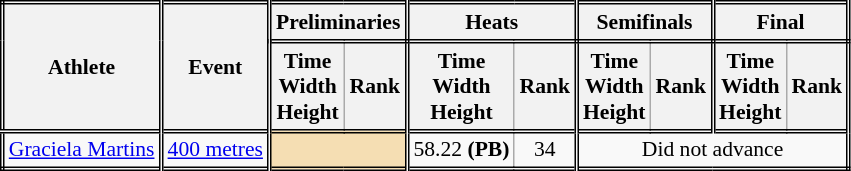<table class=wikitable style="font-size:90%; border: double;">
<tr>
<th rowspan="2" style="border-right:double">Athlete</th>
<th rowspan="2" style="border-right:double">Event</th>
<th colspan="2" style="border-right:double; border-bottom:double;">Preliminaries</th>
<th colspan="2" style="border-right:double; border-bottom:double;">Heats</th>
<th colspan="2" style="border-right:double; border-bottom:double;">Semifinals</th>
<th colspan="2" style="border-right:double; border-bottom:double;">Final</th>
</tr>
<tr>
<th>Time<br>Width<br>Height</th>
<th style="border-right:double">Rank</th>
<th>Time<br>Width<br>Height</th>
<th style="border-right:double">Rank</th>
<th>Time<br>Width<br>Height</th>
<th style="border-right:double">Rank</th>
<th>Time<br>Width<br>Height</th>
<th style="border-right:double">Rank</th>
</tr>
<tr style="border-top: double;">
<td style="border-right:double"><a href='#'>Graciela Martins</a></td>
<td style="border-right:double"><a href='#'>400 metres</a></td>
<td style="border-right:double" colspan= 2 bgcolor="wheat"></td>
<td align=center>58.22 <strong>(PB)</strong></td>
<td align=center style="border-right:double">34</td>
<td colspan="4" align=center>Did not advance</td>
</tr>
</table>
